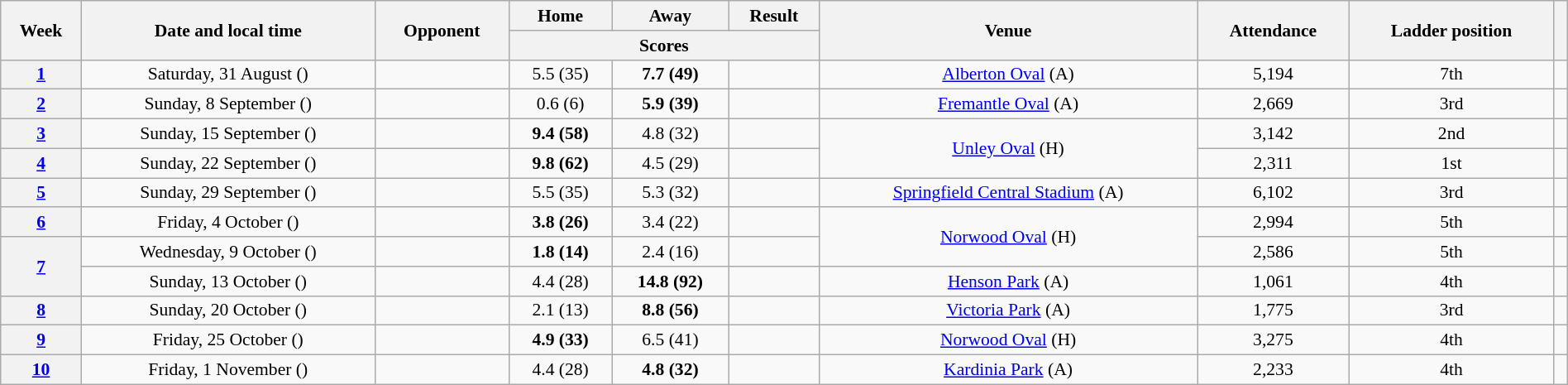<table class="wikitable plainrowheaders" style="font-size:90%; width:100%; text-align:center;">
<tr>
<th rowspan="2" scope="col">Week</th>
<th rowspan="2" scope="col">Date and local time</th>
<th rowspan="2" scope="col">Opponent</th>
<th scope="col">Home</th>
<th scope="col">Away</th>
<th scope="col">Result</th>
<th rowspan="2" scope="col">Venue</th>
<th rowspan="2" scope="col">Attendance</th>
<th rowspan="2" scope="col">Ladder position</th>
<th rowspan="2" class="unsortable" scope="col"></th>
</tr>
<tr>
<th colspan="3" scope="col">Scores</th>
</tr>
<tr>
<th><a href='#'>1</a></th>
<td>Saturday, 31 August ()</td>
<td></td>
<td>5.5 (35)</td>
<td><strong>7.7 (49)</strong></td>
<td></td>
<td><a href='#'>Alberton Oval</a> (A)</td>
<td>5,194</td>
<td>7th </td>
<td></td>
</tr>
<tr>
<th><a href='#'>2</a></th>
<td>Sunday, 8 September ()</td>
<td></td>
<td>0.6 (6)</td>
<td><strong>5.9 (39)</strong></td>
<td></td>
<td><a href='#'>Fremantle Oval</a> (A)</td>
<td>2,669</td>
<td>3rd </td>
<td></td>
</tr>
<tr>
<th><a href='#'>3</a></th>
<td>Sunday, 15 September ()</td>
<td></td>
<td><strong>9.4 (58)</strong></td>
<td>4.8 (32)</td>
<td></td>
<td rowspan="2"><a href='#'>Unley Oval</a> (H)</td>
<td>3,142</td>
<td>2nd </td>
<td></td>
</tr>
<tr>
<th><a href='#'>4</a></th>
<td>Sunday, 22 September ()</td>
<td></td>
<td><strong>9.8 (62)</strong></td>
<td>4.5 (29)</td>
<td></td>
<td>2,311</td>
<td>1st </td>
<td></td>
</tr>
<tr>
<th><a href='#'>5</a></th>
<td>Sunday, 29 September ()</td>
<td></td>
<td>5.5 (35)</td>
<td>5.3 (32)</td>
<td></td>
<td><a href='#'>Springfield Central Stadium</a> (A)</td>
<td>6,102</td>
<td>3rd </td>
<td></td>
</tr>
<tr>
<th><a href='#'>6</a></th>
<td>Friday, 4 October ()</td>
<td></td>
<td><strong>3.8 (26)</strong></td>
<td>3.4 (22)</td>
<td></td>
<td rowspan="2"><a href='#'>Norwood Oval</a> (H)</td>
<td>2,994</td>
<td>5th </td>
<td></td>
</tr>
<tr>
<th rowspan=2><a href='#'>7</a></th>
<td>Wednesday, 9 October ()</td>
<td></td>
<td><strong>1.8 (14)</strong></td>
<td>2.4 (16)</td>
<td></td>
<td>2,586</td>
<td>5th </td>
<td></td>
</tr>
<tr>
<td>Sunday, 13 October ()</td>
<td></td>
<td>4.4 (28)</td>
<td><strong>14.8 (92)</strong></td>
<td></td>
<td><a href='#'>Henson Park</a> (A)</td>
<td>1,061</td>
<td>4th </td>
<td></td>
</tr>
<tr>
<th><a href='#'>8</a></th>
<td>Sunday, 20 October ()</td>
<td></td>
<td>2.1 (13)</td>
<td><strong>8.8 (56)</strong></td>
<td></td>
<td><a href='#'>Victoria Park</a> (A)</td>
<td>1,775</td>
<td>3rd </td>
<td></td>
</tr>
<tr>
<th><a href='#'>9</a></th>
<td>Friday, 25 October ()</td>
<td></td>
<td><strong>4.9 (33)</strong></td>
<td>6.5 (41)</td>
<td></td>
<td><a href='#'>Norwood Oval</a> (H)</td>
<td>3,275</td>
<td>4th </td>
<td></td>
</tr>
<tr>
<th><a href='#'>10</a></th>
<td>Friday, 1 November ()</td>
<td></td>
<td>4.4 (28)</td>
<td><strong>4.8 (32)</strong></td>
<td></td>
<td><a href='#'>Kardinia Park</a> (A)</td>
<td>2,233</td>
<td>4th </td>
<td></td>
</tr>
</table>
